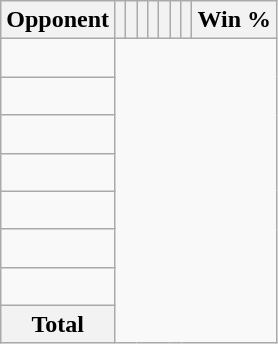<table class="wikitable sortable collapsible collapsed" style="text-align: center;">
<tr>
<th>Opponent</th>
<th></th>
<th></th>
<th></th>
<th></th>
<th></th>
<th></th>
<th></th>
<th>Win %</th>
</tr>
<tr>
<td align="left"><br></td>
</tr>
<tr>
<td align="left"><br></td>
</tr>
<tr>
<td align="left"><br></td>
</tr>
<tr>
<td align="left"><br></td>
</tr>
<tr>
<td align="left"><br></td>
</tr>
<tr>
<td align="left"><br></td>
</tr>
<tr>
<td align="left"><br></td>
</tr>
<tr class="sortbottom">
<th>Total<br></th>
</tr>
</table>
